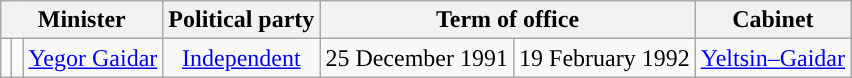<table class="wikitable" style="text-align:center;">
<tr>
<th colspan=3>Minister</th>
<th>Political party</th>
<th colspan=2>Term of office</th>
<th>Cabinet</th>
</tr>
<tr>
<td style="background: "></td>
<td></td>
<td><a href='#'>Yegor Gaidar</a></td>
<td><a href='#'>Independent</a></td>
<td>25 December 1991</td>
<td>19 February 1992</td>
<td><a href='#'>Yeltsin–Gaidar</a></td>
</tr>
</table>
